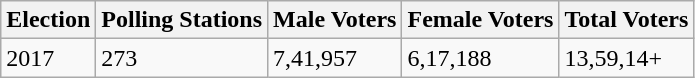<table class="wikitable">
<tr>
<th>Election</th>
<th>Polling Stations</th>
<th>Male Voters</th>
<th>Female Voters</th>
<th>Total Voters</th>
</tr>
<tr>
<td>2017</td>
<td>273</td>
<td>7,41,957</td>
<td>6,17,188</td>
<td>13,59,14+</td>
</tr>
</table>
